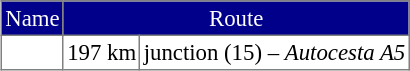<table border=1 cellpadding=2 style="margin-left:1em; margin-bottom: 1em; color: black; border-collapse: collapse; font-size: 95%;">
<tr align="center" bgcolor="00008B" style="color: white;">
<td>Name</td>
<td colspan=2>Route</td>
</tr>
<tr>
<td></td>
<td align="right">197 km</td>
<td> junction  (15) –   <em>Autocesta A5</em></td>
</tr>
</table>
